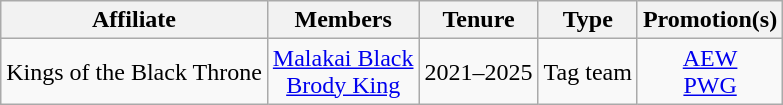<table class="wikitable sortable" style="text-align:center;">
<tr>
<th>Affiliate</th>
<th>Members</th>
<th>Tenure</th>
<th>Type</th>
<th>Promotion(s)</th>
</tr>
<tr>
<td>Kings of the Black Throne</td>
<td><a href='#'>Malakai Black</a><br><a href='#'>Brody King</a></td>
<td>2021–2025</td>
<td>Tag team</td>
<td><a href='#'>AEW</a><br><a href='#'>PWG</a></td>
</tr>
</table>
